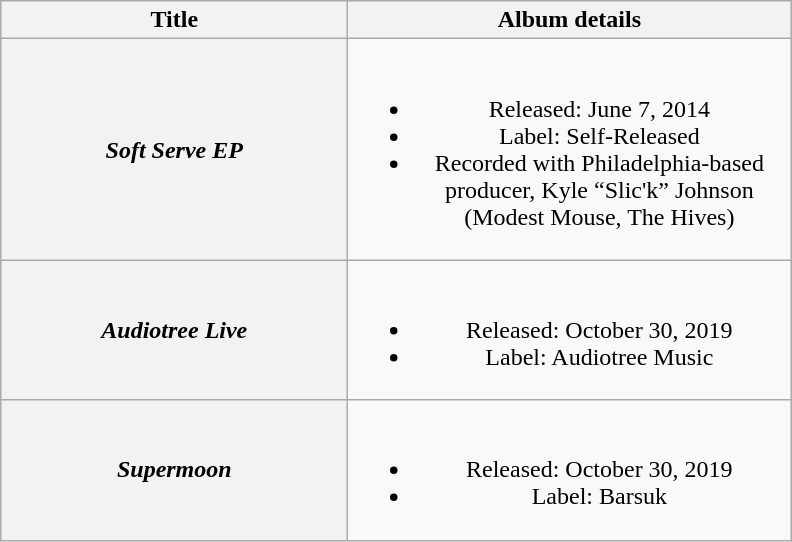<table class="wikitable plainrowheaders" style="text-align:center;">
<tr>
<th scope="col" style="width:14em;">Title</th>
<th scope="col" style="width:18em;">Album details</th>
</tr>
<tr>
<th scope="row"><em>Soft Serve EP</em></th>
<td><br><ul><li>Released: June 7, 2014</li><li>Label: Self-Released</li><li>Recorded with Philadelphia-based producer, Kyle “Slic'k” Johnson (Modest Mouse, The Hives)</li></ul></td>
</tr>
<tr>
<th scope="row"><em>Audiotree Live</em></th>
<td><br><ul><li>Released: October 30, 2019</li><li>Label: Audiotree Music</li></ul></td>
</tr>
<tr>
<th scope="row"><em>Supermoon</em></th>
<td><br><ul><li>Released: October 30, 2019</li><li>Label: Barsuk</li></ul></td>
</tr>
</table>
